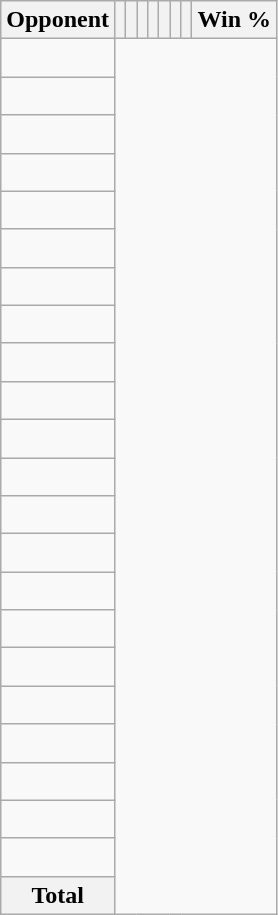<table class="wikitable sortable collapsible collapsed" style="text-align: center;">
<tr>
<th>Opponent</th>
<th></th>
<th></th>
<th></th>
<th></th>
<th></th>
<th></th>
<th></th>
<th>Win %</th>
</tr>
<tr>
<td align="left"><br></td>
</tr>
<tr>
<td align="left"><br></td>
</tr>
<tr>
<td align="left"><br></td>
</tr>
<tr>
<td align="left"><br></td>
</tr>
<tr>
<td align="left"><br></td>
</tr>
<tr>
<td align="left"><br></td>
</tr>
<tr>
<td align="left"><br></td>
</tr>
<tr>
<td align="left"><br></td>
</tr>
<tr>
<td align="left"><br></td>
</tr>
<tr>
<td align="left"><br></td>
</tr>
<tr>
<td align="left"><br></td>
</tr>
<tr>
<td align="left"><br></td>
</tr>
<tr>
<td align="left"><br></td>
</tr>
<tr>
<td align="left"><br></td>
</tr>
<tr>
<td align="left"><br></td>
</tr>
<tr>
<td align="left"><br></td>
</tr>
<tr>
<td align="left"><br></td>
</tr>
<tr>
<td align="left"><br></td>
</tr>
<tr>
<td align="left"><br></td>
</tr>
<tr>
<td align="left"><br></td>
</tr>
<tr>
<td align="left"><br></td>
</tr>
<tr>
<td align="left"><br></td>
</tr>
<tr class="sortbottom">
<th>Total<br></th>
</tr>
</table>
